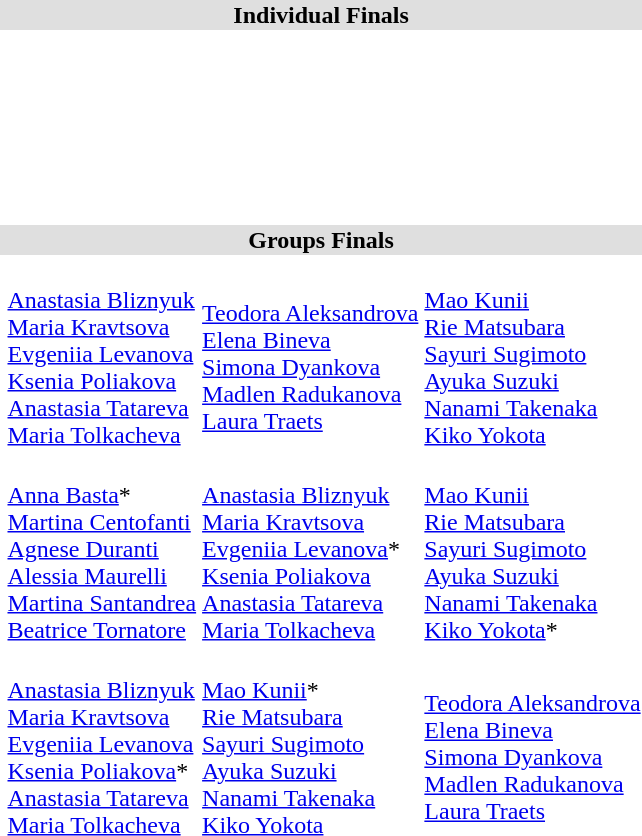<table>
<tr bgcolor="#DFDFDF">
<td colspan="4" align="center"><strong>Individual Finals</strong></td>
</tr>
<tr>
<th scope=row style="text-align:left"><br></th>
<td></td>
<td></td>
<td></td>
</tr>
<tr>
<th scope=row style="text-align:left"><br><br></th>
<td></td>
<td></td>
<td></td>
</tr>
<tr>
<th scope=row style="text-align:left"><br></th>
<td></td>
<td></td>
<td></td>
</tr>
<tr>
<th scope=row style="text-align:left"><br></th>
<td></td>
<td></td>
<td></td>
</tr>
<tr>
<th scope=row style="text-align:left"><br></th>
<td></td>
<td></td>
<td></td>
</tr>
<tr bgcolor="#DFDFDF">
<td colspan="4" align="center"><strong>Groups Finals</strong></td>
</tr>
<tr>
<th scope=row style="text-align:left"><br></th>
<td> <br><a href='#'>Anastasia Bliznyuk</a><br><a href='#'>Maria Kravtsova</a><br><a href='#'>Evgeniia Levanova</a><br><a href='#'>Ksenia Poliakova</a><br><a href='#'>Anastasia Tatareva</a><br><a href='#'>Maria Tolkacheva</a></td>
<td> <br><a href='#'>Teodora Aleksandrova</a><br><a href='#'>Elena Bineva</a><br><a href='#'>Simona Dyankova</a><br><a href='#'>Madlen Radukanova</a><br><a href='#'>Laura Traets</a><br></td>
<td> <br><a href='#'>Mao Kunii</a><br><a href='#'>Rie Matsubara</a><br><a href='#'>Sayuri Sugimoto</a><br><a href='#'>Ayuka Suzuki</a><br><a href='#'>Nanami Takenaka</a><br><a href='#'>Kiko Yokota</a></td>
</tr>
<tr>
<th scope=row style="text-align:left"><br></th>
<td> <br><a href='#'>Anna Basta</a>*<br><a href='#'>Martina Centofanti</a><br><a href='#'>Agnese Duranti</a><br><a href='#'>Alessia Maurelli</a><br><a href='#'>Martina Santandrea</a><br><a href='#'>Beatrice Tornatore</a></td>
<td> <br><a href='#'>Anastasia Bliznyuk</a><br><a href='#'>Maria Kravtsova</a><br><a href='#'>Evgeniia Levanova</a>*<br><a href='#'>Ksenia Poliakova</a><br><a href='#'>Anastasia Tatareva</a><br><a href='#'>Maria Tolkacheva</a></td>
<td> <br><a href='#'>Mao Kunii</a><br><a href='#'>Rie Matsubara</a><br><a href='#'>Sayuri Sugimoto</a><br><a href='#'>Ayuka Suzuki</a><br><a href='#'>Nanami Takenaka</a><br><a href='#'>Kiko Yokota</a>*</td>
</tr>
<tr>
<th scope=row style="text-align:left"><br></th>
<td> <br><a href='#'>Anastasia Bliznyuk</a><br><a href='#'>Maria Kravtsova</a><br><a href='#'>Evgeniia Levanova</a><br><a href='#'>Ksenia Poliakova</a>*<br><a href='#'>Anastasia Tatareva</a><br><a href='#'>Maria Tolkacheva</a></td>
<td> <br><a href='#'>Mao Kunii</a>*<br><a href='#'>Rie Matsubara</a><br><a href='#'>Sayuri Sugimoto</a><br><a href='#'>Ayuka Suzuki</a><br><a href='#'>Nanami Takenaka</a><br><a href='#'>Kiko Yokota</a></td>
<td> <br><a href='#'>Teodora Aleksandrova</a><br><a href='#'>Elena Bineva</a><br><a href='#'>Simona Dyankova</a><br><a href='#'>Madlen Radukanova</a><br><a href='#'>Laura Traets</a><br></td>
</tr>
</table>
